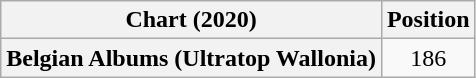<table class="wikitable plainrowheaders" style="text-align:center">
<tr>
<th scope="col">Chart (2020)</th>
<th scope="col">Position</th>
</tr>
<tr>
<th scope="row">Belgian Albums (Ultratop Wallonia)</th>
<td>186</td>
</tr>
</table>
